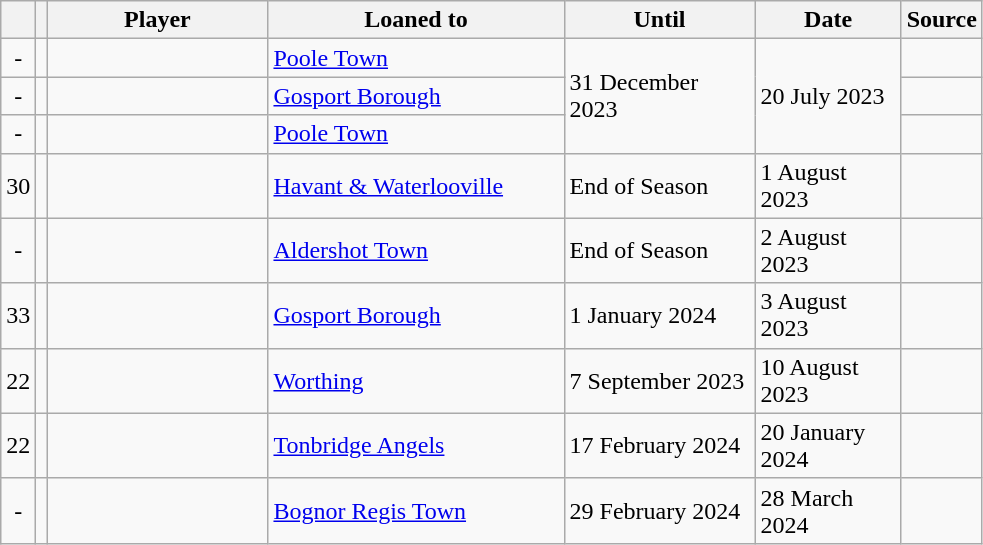<table class="wikitable plainrowheaders sortable">
<tr>
<th></th>
<th></th>
<th scope=col; style="width: 140px;">Player</th>
<th scope=col; style="width: 190px;">Loaned to</th>
<th scope=col; style="width: 120px;">Until</th>
<th scope=col; style="width: 90px;">Date</th>
<th scope=col>Source</th>
</tr>
<tr>
<td align=center>-</td>
<td align=center></td>
<td></td>
<td> <a href='#'>Poole Town</a></td>
<td rowspan="3">31 December 2023</td>
<td rowspan="3">20 July 2023</td>
<td></td>
</tr>
<tr>
<td align=center>-</td>
<td align=center></td>
<td></td>
<td> <a href='#'>Gosport Borough</a></td>
<td></td>
</tr>
<tr>
<td align=center>-</td>
<td align=center></td>
<td></td>
<td> <a href='#'>Poole Town</a></td>
<td></td>
</tr>
<tr>
<td align=center>30</td>
<td align=center></td>
<td></td>
<td> <a href='#'>Havant & Waterlooville</a></td>
<td>End of Season</td>
<td>1 August 2023</td>
<td></td>
</tr>
<tr>
<td align=center>-</td>
<td align=center></td>
<td></td>
<td> <a href='#'>Aldershot Town</a></td>
<td>End of Season</td>
<td>2 August 2023</td>
<td></td>
</tr>
<tr>
<td align=center>33</td>
<td align=center></td>
<td></td>
<td> <a href='#'>Gosport Borough</a></td>
<td>1 January 2024</td>
<td>3 August 2023</td>
<td></td>
</tr>
<tr>
<td align=center>22</td>
<td align=center></td>
<td></td>
<td> <a href='#'>Worthing</a></td>
<td>7 September 2023</td>
<td>10 August 2023</td>
<td></td>
</tr>
<tr>
<td align=center>22</td>
<td align=center></td>
<td></td>
<td> <a href='#'>Tonbridge Angels</a></td>
<td>17 February 2024</td>
<td>20 January 2024</td>
<td></td>
</tr>
<tr>
<td align=center>-</td>
<td align=center></td>
<td></td>
<td> <a href='#'>Bognor Regis Town</a></td>
<td>29 February 2024</td>
<td>28 March 2024</td>
<td></td>
</tr>
</table>
